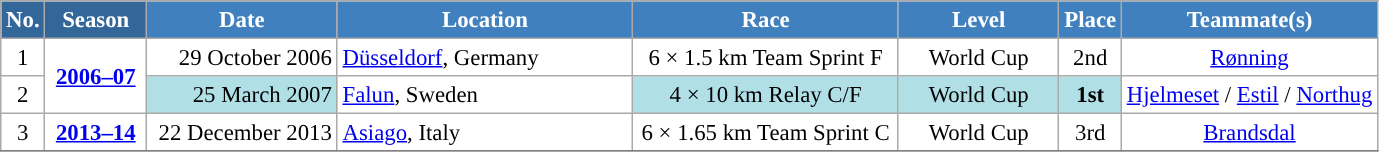<table class="wikitable sortable" style="font-size:95%; text-align:center; border:grey solid 1px; border-collapse:collapse; background:#ffffff;">
<tr style="background:#efefef;">
<th style="background-color:#369; color:white;">No.</th>
<th style="background-color:#369; color:white;">Season</th>
<th style="background-color:#4180be; color:white; width:120px;">Date</th>
<th style="background-color:#4180be; color:white; width:190px;">Location</th>
<th style="background-color:#4180be; color:white; width:170px;">Race</th>
<th style="background-color:#4180be; color:white; width:100px;">Level</th>
<th style="background-color:#4180be; color:white;">Place</th>
<th style="background-color:#4180be; color:white;">Teammate(s)</th>
</tr>
<tr>
<td align=center>1</td>
<td rowspan=2 align=center><strong> <a href='#'>2006–07</a> </strong></td>
<td align=right>29 October 2006</td>
<td align=left> <a href='#'>Düsseldorf</a>, Germany</td>
<td>6 × 1.5 km Team Sprint F</td>
<td>World Cup</td>
<td>2nd</td>
<td><a href='#'>Rønning</a></td>
</tr>
<tr>
<td align=center>2</td>
<td bgcolor="#BOEOE6" align=right>25 March 2007</td>
<td align=left> <a href='#'>Falun</a>, Sweden</td>
<td bgcolor="#BOEOE6" align=center>4 × 10 km Relay C/F</td>
<td bgcolor="#BOEOE6">World Cup</td>
<td bgcolor="#BOEOE6"><strong>1st</strong></td>
<td><a href='#'>Hjelmeset</a> / <a href='#'>Estil</a> / <a href='#'>Northug</a></td>
</tr>
<tr>
<td align=center>3</td>
<td rowspan=1 align=center><strong> <a href='#'>2013–14</a> </strong></td>
<td align=right>22 December 2013</td>
<td align=left> <a href='#'>Asiago</a>, Italy</td>
<td>6 × 1.65 km Team Sprint C</td>
<td>World Cup</td>
<td>3rd</td>
<td><a href='#'>Brandsdal</a></td>
</tr>
<tr>
</tr>
</table>
